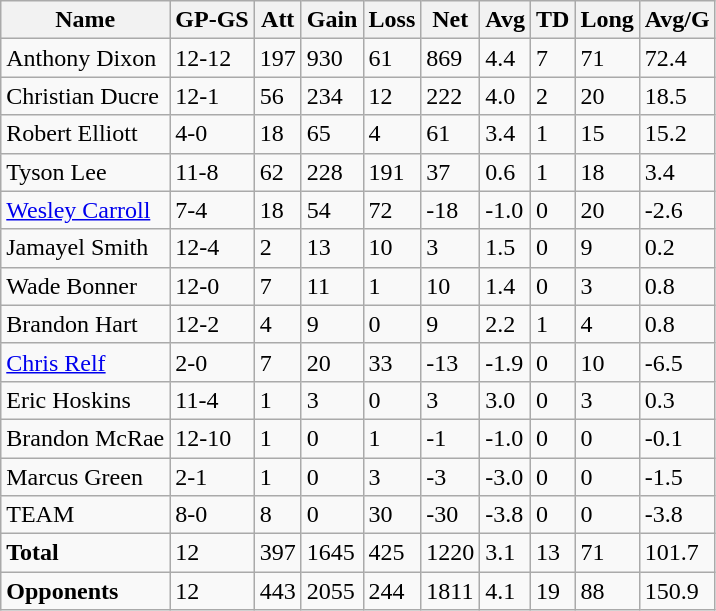<table class="wikitable" style="white-space:nowrap;">
<tr>
<th>Name</th>
<th>GP-GS</th>
<th>Att</th>
<th>Gain</th>
<th>Loss</th>
<th>Net</th>
<th>Avg</th>
<th>TD</th>
<th>Long</th>
<th>Avg/G</th>
</tr>
<tr>
<td>Anthony Dixon</td>
<td>12-12</td>
<td>197</td>
<td>930</td>
<td>61</td>
<td>869</td>
<td>4.4</td>
<td>7</td>
<td>71</td>
<td>72.4</td>
</tr>
<tr>
<td>Christian Ducre</td>
<td>12-1</td>
<td>56</td>
<td>234</td>
<td>12</td>
<td>222</td>
<td>4.0</td>
<td>2</td>
<td>20</td>
<td>18.5</td>
</tr>
<tr>
<td>Robert Elliott</td>
<td>4-0</td>
<td>18</td>
<td>65</td>
<td>4</td>
<td>61</td>
<td>3.4</td>
<td>1</td>
<td>15</td>
<td>15.2</td>
</tr>
<tr>
<td>Tyson Lee</td>
<td>11-8</td>
<td>62</td>
<td>228</td>
<td>191</td>
<td>37</td>
<td>0.6</td>
<td>1</td>
<td>18</td>
<td>3.4</td>
</tr>
<tr>
<td><a href='#'>Wesley Carroll</a></td>
<td>7-4</td>
<td>18</td>
<td>54</td>
<td>72</td>
<td>-18</td>
<td>-1.0</td>
<td>0</td>
<td>20</td>
<td>-2.6</td>
</tr>
<tr>
<td>Jamayel Smith</td>
<td>12-4</td>
<td>2</td>
<td>13</td>
<td>10</td>
<td>3</td>
<td>1.5</td>
<td>0</td>
<td>9</td>
<td>0.2</td>
</tr>
<tr>
<td>Wade Bonner</td>
<td>12-0</td>
<td>7</td>
<td>11</td>
<td>1</td>
<td>10</td>
<td>1.4</td>
<td>0</td>
<td>3</td>
<td>0.8</td>
</tr>
<tr>
<td>Brandon Hart</td>
<td>12-2</td>
<td>4</td>
<td>9</td>
<td>0</td>
<td>9</td>
<td>2.2</td>
<td>1</td>
<td>4</td>
<td>0.8</td>
</tr>
<tr>
<td><a href='#'>Chris Relf</a></td>
<td>2-0</td>
<td>7</td>
<td>20</td>
<td>33</td>
<td>-13</td>
<td>-1.9</td>
<td>0</td>
<td>10</td>
<td>-6.5</td>
</tr>
<tr>
<td>Eric Hoskins</td>
<td>11-4</td>
<td>1</td>
<td>3</td>
<td>0</td>
<td>3</td>
<td>3.0</td>
<td>0</td>
<td>3</td>
<td>0.3</td>
</tr>
<tr>
<td>Brandon McRae</td>
<td>12-10</td>
<td>1</td>
<td>0</td>
<td>1</td>
<td>-1</td>
<td>-1.0</td>
<td>0</td>
<td>0</td>
<td>-0.1</td>
</tr>
<tr>
<td>Marcus Green</td>
<td>2-1</td>
<td>1</td>
<td>0</td>
<td>3</td>
<td>-3</td>
<td>-3.0</td>
<td>0</td>
<td>0</td>
<td>-1.5</td>
</tr>
<tr>
<td>TEAM</td>
<td>8-0</td>
<td>8</td>
<td>0</td>
<td>30</td>
<td>-30</td>
<td>-3.8</td>
<td>0</td>
<td>0</td>
<td>-3.8</td>
</tr>
<tr>
<td><strong>Total</strong></td>
<td>12</td>
<td>397</td>
<td>1645</td>
<td>425</td>
<td>1220</td>
<td>3.1</td>
<td>13</td>
<td>71</td>
<td>101.7</td>
</tr>
<tr>
<td><strong>Opponents</strong></td>
<td>12</td>
<td>443</td>
<td>2055</td>
<td>244</td>
<td>1811</td>
<td>4.1</td>
<td>19</td>
<td>88</td>
<td>150.9</td>
</tr>
</table>
